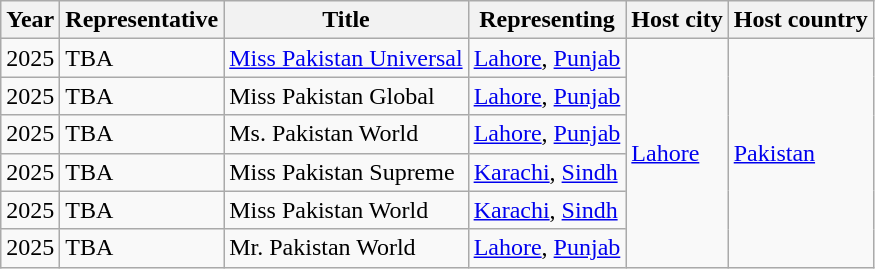<table class="wikitable">
<tr>
<th>Year</th>
<th>Representative</th>
<th>Title</th>
<th>Representing</th>
<th>Host city</th>
<th>Host country</th>
</tr>
<tr>
<td>2025</td>
<td>TBA</td>
<td><a href='#'>Miss Pakistan Universal</a></td>
<td><a href='#'>Lahore</a>, <a href='#'>Punjab</a></td>
<td rowspan=8><a href='#'>Lahore</a></td>
<td rowspan=8><a href='#'>Pakistan</a></td>
</tr>
<tr>
<td>2025</td>
<td>TBA</td>
<td>Miss Pakistan Global</td>
<td><a href='#'>Lahore</a>, <a href='#'>Punjab</a></td>
</tr>
<tr>
<td>2025</td>
<td>TBA</td>
<td>Ms. Pakistan World</td>
<td><a href='#'>Lahore</a>, <a href='#'>Punjab</a></td>
</tr>
<tr>
<td>2025</td>
<td>TBA</td>
<td>Miss Pakistan Supreme</td>
<td><a href='#'>Karachi</a>, <a href='#'>Sindh</a></td>
</tr>
<tr>
<td>2025</td>
<td>TBA</td>
<td>Miss Pakistan World</td>
<td><a href='#'>Karachi</a>, <a href='#'>Sindh</a></td>
</tr>
<tr>
<td>2025</td>
<td>TBA</td>
<td>Mr. Pakistan World</td>
<td><a href='#'>Lahore</a>, <a href='#'>Punjab</a></td>
</tr>
</table>
